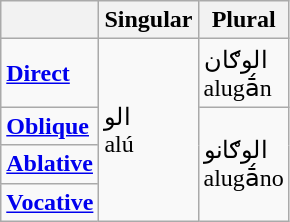<table class="wikitable">
<tr>
<th></th>
<th>Singular</th>
<th>Plural</th>
</tr>
<tr>
<td><strong><a href='#'>Direct</a></strong></td>
<td rowspan="4">الو<br>alú</td>
<td>الوګان<br>alugā́n</td>
</tr>
<tr>
<td><strong><a href='#'>Oblique</a></strong></td>
<td rowspan="3">الوګانو<br>alugā́no</td>
</tr>
<tr>
<td><strong><a href='#'>Ablative</a></strong></td>
</tr>
<tr>
<td><strong><a href='#'>Vocative</a></strong></td>
</tr>
</table>
